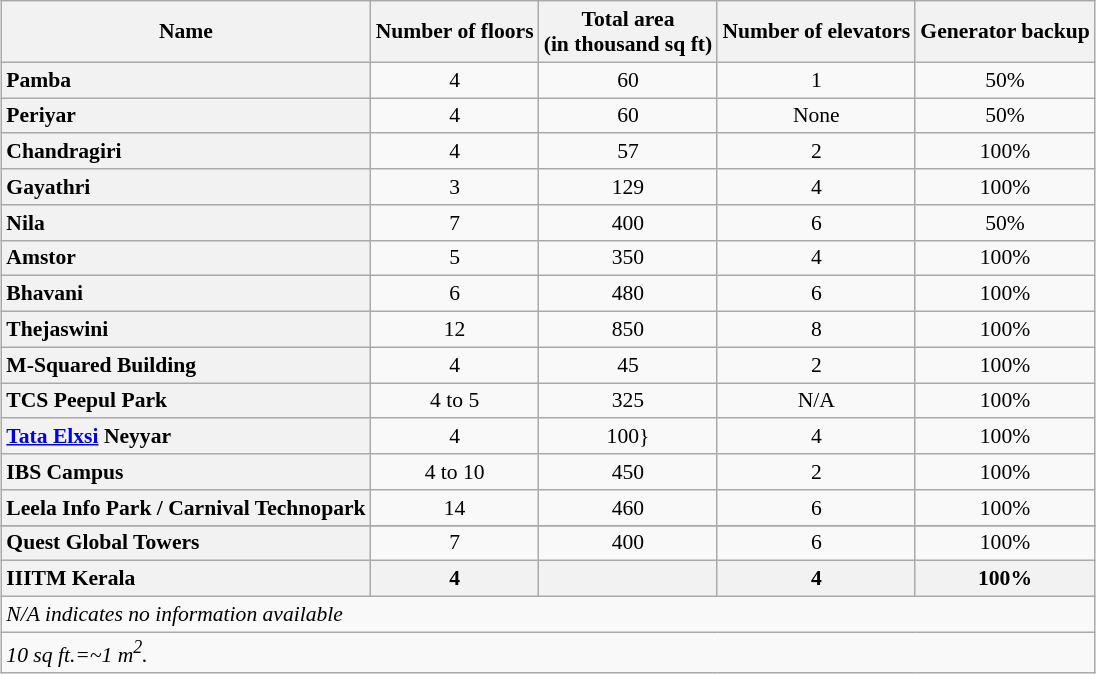<table class="wikitable" style="text-align:center;font-size:90%; margin:auto;">
<tr>
<th>Name</th>
<th>Number of floors</th>
<th>Total area<br>(in thousand sq ft)</th>
<th>Number of elevators</th>
<th>Generator backup</th>
</tr>
<tr>
<th style="text-align:left;">Pamba</th>
<td>4</td>
<td>60</td>
<td>1</td>
<td>50%</td>
</tr>
<tr>
<th style="text-align:left;">Periyar</th>
<td>4</td>
<td>60</td>
<td>None</td>
<td>50%</td>
</tr>
<tr>
<th style="text-align:left;">Chandragiri</th>
<td>4</td>
<td>57</td>
<td>2</td>
<td>100%</td>
</tr>
<tr>
<th style="text-align:left;">Gayathri</th>
<td>3</td>
<td>129</td>
<td>4</td>
<td>100%</td>
</tr>
<tr>
<th style="text-align:left;">Nila</th>
<td>7</td>
<td>400</td>
<td>6</td>
<td>50%</td>
</tr>
<tr>
<th style="text-align:left;">Amstor</th>
<td>5</td>
<td>350 </td>
<td>4</td>
<td>100%</td>
</tr>
<tr>
<th style="text-align:left;">Bhavani</th>
<td>6</td>
<td>480</td>
<td>6</td>
<td>100%</td>
</tr>
<tr>
<th style="text-align:left;">Thejaswini</th>
<td>12</td>
<td>850</td>
<td>8</td>
<td>100%</td>
</tr>
<tr>
<th style="text-align:left;">M-Squared Building</th>
<td>4</td>
<td>45</td>
<td>2</td>
<td>100%</td>
</tr>
<tr>
<th style="text-align:left;">TCS Peepul Park</th>
<td>4 to 5</td>
<td>325</td>
<td>N/A</td>
<td>100%</td>
</tr>
<tr>
<th style="text-align:left;"><a href='#'>Tata Elxsi</a> Neyyar</th>
<td>4</td>
<td>100}</td>
<td>4</td>
<td>100%</td>
</tr>
<tr>
<th style="text-align:left;">IBS Campus</th>
<td>4 to 10</td>
<td>450</td>
<td>2</td>
<td>100%</td>
</tr>
<tr>
<th style="text-align:left;">Leela Info Park / Carnival Technopark</th>
<td>14</td>
<td>460</td>
<td>6</td>
<td>100%</td>
</tr>
<tr>
</tr>
<tr>
<th style="text-align:left;">Quest Global Towers</th>
<td>7</td>
<td>400</td>
<td>6</td>
<td>100%</td>
</tr>
<tr>
<th style="text-align:left;">IIITM Kerala</th>
<th>4</th>
<th></th>
<th>4</th>
<th>100%</th>
</tr>
<tr>
<td colspan="5" style="text-align:left;"><em>N/A indicates no information available</em></td>
</tr>
<tr>
<td colspan="5" style="text-align:left;"><em>10 sq ft.=~1 m<sup>2</sup>.</em></td>
</tr>
</table>
